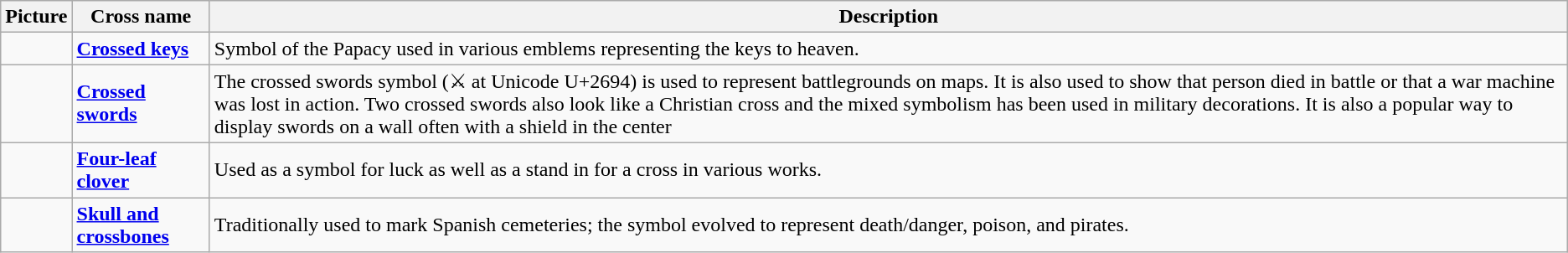<table class="wikitable">
<tr>
<th>Picture</th>
<th>Cross name</th>
<th>Description</th>
</tr>
<tr>
<td style="text-align:center;"></td>
<td><strong><a href='#'>Crossed keys</a></strong></td>
<td>Symbol of the Papacy used in various emblems representing the keys to heaven.</td>
</tr>
<tr>
<td style="text-align:center;"></td>
<td><strong><a href='#'>Crossed swords</a></strong></td>
<td>The crossed swords symbol (⚔ at Unicode U+2694) is used to represent battlegrounds on maps. It is also used to show that person died in battle or that a war machine was lost in action. Two crossed swords also look like a Christian cross and the mixed symbolism has been used in military decorations. It is also a popular way to display swords on a wall often with a shield in the center</td>
</tr>
<tr>
<td style="text-align:center;"></td>
<td><strong><a href='#'>Four-leaf clover</a></strong></td>
<td>Used as a symbol for luck as well as a stand in for a cross in various works.</td>
</tr>
<tr>
<td style="text-align:center;"></td>
<td><strong><a href='#'>Skull and crossbones</a></strong></td>
<td>Traditionally used to mark Spanish cemeteries; the symbol evolved to represent death/danger, poison, and pirates.</td>
</tr>
</table>
